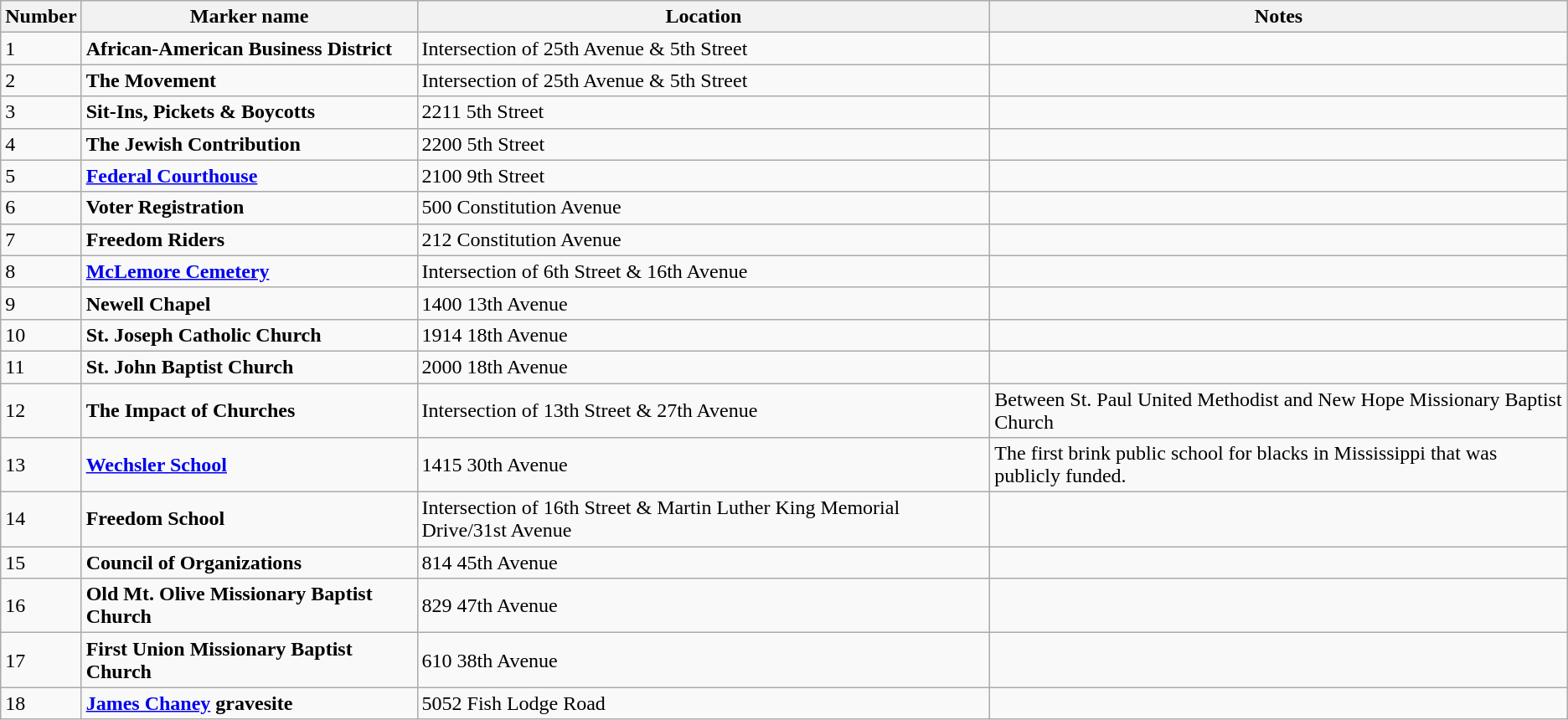<table class="wikitable">
<tr>
<th>Number</th>
<th>Marker name</th>
<th>Location</th>
<th>Notes</th>
</tr>
<tr>
<td>1</td>
<td><strong>African-American Business District</strong></td>
<td>Intersection of 25th Avenue & 5th Street</td>
<td></td>
</tr>
<tr>
<td>2</td>
<td><strong>The Movement</strong></td>
<td>Intersection of 25th Avenue & 5th Street</td>
<td></td>
</tr>
<tr>
<td>3</td>
<td><strong>Sit-Ins, Pickets & Boycotts</strong></td>
<td>2211 5th Street</td>
<td></td>
</tr>
<tr>
<td>4</td>
<td><strong>The Jewish Contribution</strong></td>
<td>2200 5th Street</td>
<td></td>
</tr>
<tr>
<td>5</td>
<td><strong><a href='#'>Federal Courthouse</a></strong></td>
<td>2100 9th Street</td>
<td></td>
</tr>
<tr>
<td>6</td>
<td><strong>Voter Registration</strong></td>
<td>500 Constitution Avenue</td>
<td></td>
</tr>
<tr>
<td>7</td>
<td><strong>Freedom Riders</strong></td>
<td>212 Constitution Avenue</td>
<td></td>
</tr>
<tr>
<td>8</td>
<td><strong><a href='#'>McLemore Cemetery</a></strong></td>
<td>Intersection of 6th Street & 16th Avenue</td>
<td></td>
</tr>
<tr>
<td>9</td>
<td><strong>Newell Chapel</strong></td>
<td>1400 13th Avenue</td>
<td></td>
</tr>
<tr>
<td>10</td>
<td><strong>St. Joseph Catholic Church</strong></td>
<td>1914 18th Avenue</td>
<td></td>
</tr>
<tr>
<td>11</td>
<td><strong>St. John Baptist Church</strong></td>
<td>2000 18th Avenue</td>
<td></td>
</tr>
<tr>
<td>12</td>
<td><strong>The Impact of Churches</strong></td>
<td>Intersection of 13th Street & 27th Avenue</td>
<td>Between St. Paul United Methodist and New Hope Missionary Baptist Church</td>
</tr>
<tr>
<td>13</td>
<td><strong><a href='#'>Wechsler School</a></strong></td>
<td>1415 30th Avenue</td>
<td>The first brink public school for blacks in Mississippi that was publicly funded.</td>
</tr>
<tr>
<td>14</td>
<td><strong>Freedom School</strong></td>
<td>Intersection of 16th Street & Martin Luther King Memorial Drive/31st Avenue</td>
<td></td>
</tr>
<tr>
<td>15</td>
<td><strong>Council of Organizations</strong></td>
<td>814 45th Avenue</td>
<td></td>
</tr>
<tr>
<td>16</td>
<td><strong>Old Mt. Olive Missionary Baptist Church</strong></td>
<td>829 47th Avenue</td>
<td></td>
</tr>
<tr>
<td>17</td>
<td><strong>First Union Missionary Baptist Church</strong></td>
<td>610 38th Avenue</td>
<td></td>
</tr>
<tr>
<td>18</td>
<td><strong><a href='#'>James Chaney</a> gravesite</strong></td>
<td>5052 Fish Lodge Road</td>
<td></td>
</tr>
</table>
